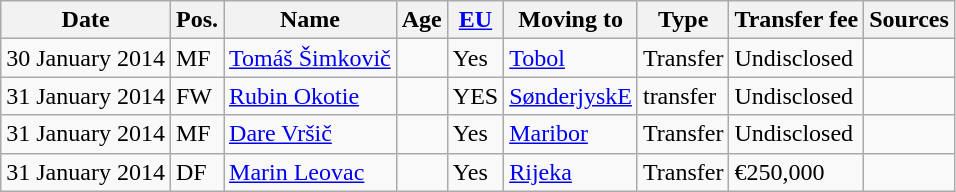<table class="wikitable">
<tr>
<th>Date</th>
<th>Pos.</th>
<th>Name</th>
<th>Age</th>
<th><a href='#'>EU</a></th>
<th>Moving to</th>
<th>Type</th>
<th>Transfer fee</th>
<th>Sources</th>
</tr>
<tr>
<td>30 January 2014</td>
<td>MF</td>
<td><a href='#'>Tomáš Šimkovič</a></td>
<td></td>
<td>Yes</td>
<td><a href='#'>Tobol</a></td>
<td>Transfer</td>
<td>Undisclosed</td>
<td></td>
</tr>
<tr>
<td>31 January 2014</td>
<td>FW</td>
<td><a href='#'>Rubin Okotie</a></td>
<td></td>
<td>YES</td>
<td><a href='#'>SønderjyskE</a></td>
<td>transfer</td>
<td>Undisclosed</td>
<td></td>
</tr>
<tr>
<td>31 January 2014</td>
<td>MF</td>
<td><a href='#'>Dare Vršič</a></td>
<td></td>
<td>Yes</td>
<td><a href='#'>Maribor</a></td>
<td>Transfer</td>
<td>Undisclosed</td>
<td></td>
</tr>
<tr>
<td>31 January 2014</td>
<td>DF</td>
<td><a href='#'>Marin Leovac</a></td>
<td></td>
<td>Yes</td>
<td><a href='#'>Rijeka</a></td>
<td>Transfer</td>
<td>€250,000</td>
<td></td>
</tr>
</table>
